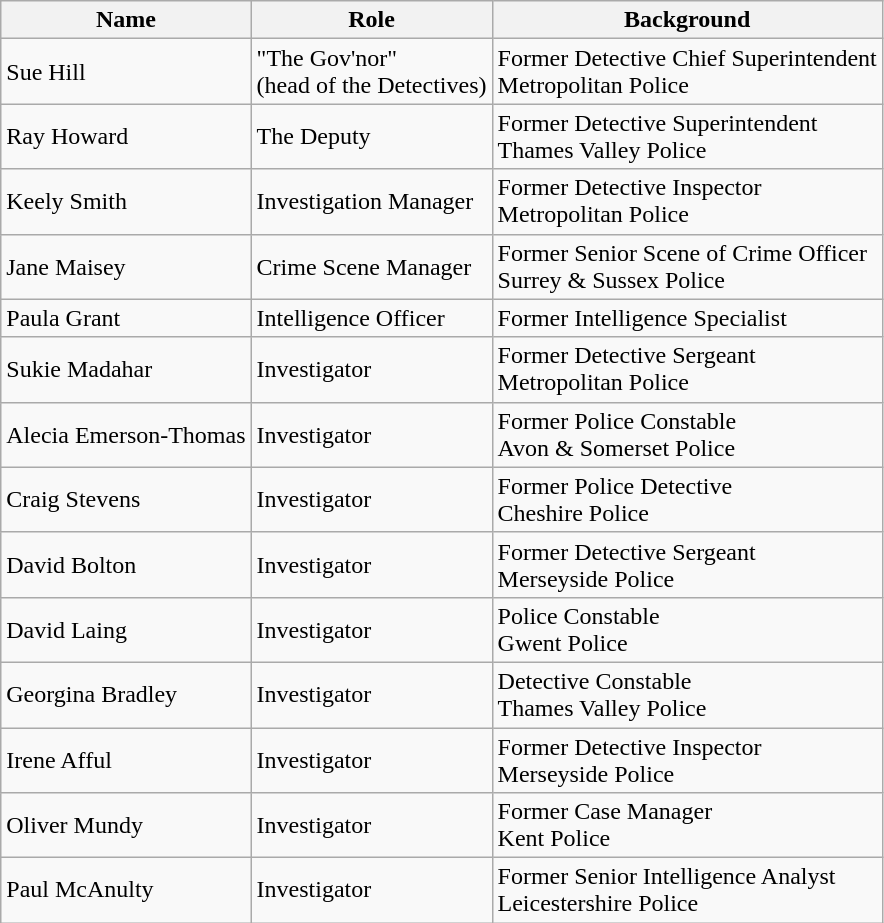<table class="wikitable">
<tr>
<th>Name</th>
<th>Role</th>
<th>Background</th>
</tr>
<tr>
<td>Sue Hill</td>
<td>"The Gov'nor"<br>(head of the Detectives)</td>
<td>Former Detective Chief Superintendent<br>Metropolitan Police</td>
</tr>
<tr>
<td>Ray Howard</td>
<td>The Deputy</td>
<td>Former Detective Superintendent<br>Thames Valley Police</td>
</tr>
<tr>
<td>Keely Smith</td>
<td>Investigation Manager</td>
<td>Former Detective Inspector<br>Metropolitan Police</td>
</tr>
<tr>
<td>Jane Maisey</td>
<td>Crime Scene Manager</td>
<td>Former Senior Scene of Crime Officer<br>Surrey & Sussex Police</td>
</tr>
<tr>
<td>Paula Grant</td>
<td>Intelligence Officer</td>
<td>Former Intelligence Specialist</td>
</tr>
<tr>
<td>Sukie Madahar</td>
<td>Investigator</td>
<td>Former Detective Sergeant<br>Metropolitan Police</td>
</tr>
<tr>
<td>Alecia Emerson-Thomas</td>
<td>Investigator</td>
<td>Former Police Constable<br>Avon & Somerset Police</td>
</tr>
<tr>
<td>Craig Stevens</td>
<td>Investigator</td>
<td>Former Police Detective<br>Cheshire Police</td>
</tr>
<tr>
<td>David Bolton</td>
<td>Investigator</td>
<td>Former Detective Sergeant<br>Merseyside Police</td>
</tr>
<tr>
<td>David Laing</td>
<td>Investigator</td>
<td>Police Constable<br>Gwent Police</td>
</tr>
<tr>
<td>Georgina Bradley</td>
<td>Investigator</td>
<td>Detective Constable<br>Thames Valley Police</td>
</tr>
<tr>
<td>Irene Afful</td>
<td>Investigator</td>
<td>Former Detective Inspector<br>Merseyside Police</td>
</tr>
<tr>
<td>Oliver Mundy</td>
<td>Investigator</td>
<td>Former Case Manager<br>Kent Police</td>
</tr>
<tr>
<td>Paul McAnulty</td>
<td>Investigator</td>
<td>Former Senior Intelligence Analyst<br>Leicestershire Police</td>
</tr>
</table>
